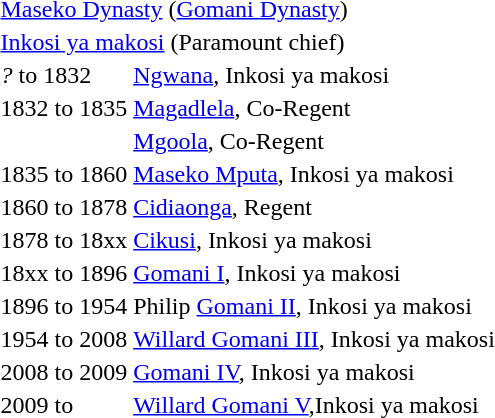<table>
<tr>
<td colspan="3"><a href='#'>Maseko Dynasty</a> (<a href='#'>Gomani Dynasty</a>)</td>
</tr>
<tr>
<td colspan="3"><a href='#'>Inkosi ya makosi</a> (Paramount chief)</td>
</tr>
<tr>
<td><em>?</em> to 1832</td>
<td><a href='#'>Ngwana</a>, Inkosi ya makosi</td>
</tr>
<tr>
<td valign=top rowspan="2">1832 to 1835</td>
<td><a href='#'>Magadlela</a>, Co-Regent</td>
</tr>
<tr>
<td><a href='#'>Mgoola</a>, Co-Regent</td>
</tr>
<tr>
<td>1835 to 1860</td>
<td><a href='#'>Maseko Mputa</a>, Inkosi ya makosi</td>
</tr>
<tr>
<td>1860 to 1878</td>
<td><a href='#'>Cidiaonga</a>, Regent</td>
</tr>
<tr>
<td>1878 to 18xx</td>
<td><a href='#'>Cikusi</a>, Inkosi ya makosi</td>
</tr>
<tr>
<td>18xx to 1896</td>
<td><a href='#'>Gomani I</a>, Inkosi ya makosi</td>
</tr>
<tr>
<td>1896 to 1954</td>
<td>Philip <a href='#'>Gomani II</a>, Inkosi ya makosi</td>
</tr>
<tr>
<td>1954 to 2008</td>
<td><a href='#'>Willard Gomani III</a>, Inkosi ya makosi</td>
</tr>
<tr>
<td>2008 to 2009</td>
<td><a href='#'>Gomani IV</a>, Inkosi ya makosi</td>
</tr>
<tr>
<td>2009 to</td>
<td><a href='#'>Willard Gomani V</a>,Inkosi ya makosi</td>
</tr>
</table>
